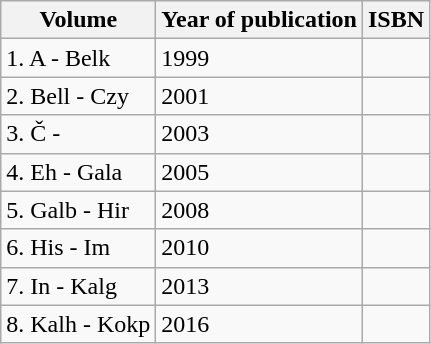<table class="wikitable">
<tr>
<th>Volume</th>
<th>Year of publication</th>
<th>ISBN</th>
</tr>
<tr>
<td>1. A - Belk</td>
<td>1999</td>
<td></td>
</tr>
<tr>
<td>2. Bell - Czy</td>
<td>2001</td>
<td></td>
</tr>
<tr>
<td>3. Č - </td>
<td>2003</td>
<td></td>
</tr>
<tr>
<td>4. Eh - Gala</td>
<td>2005</td>
<td></td>
</tr>
<tr>
<td>5. Galb - Hir</td>
<td>2008</td>
<td></td>
</tr>
<tr>
<td>6. His - Im</td>
<td>2010</td>
<td></td>
</tr>
<tr>
<td>7. In - Kalg</td>
<td>2013</td>
<td></td>
</tr>
<tr>
<td>8. Kalh - Kokp</td>
<td>2016</td>
<td></td>
</tr>
</table>
